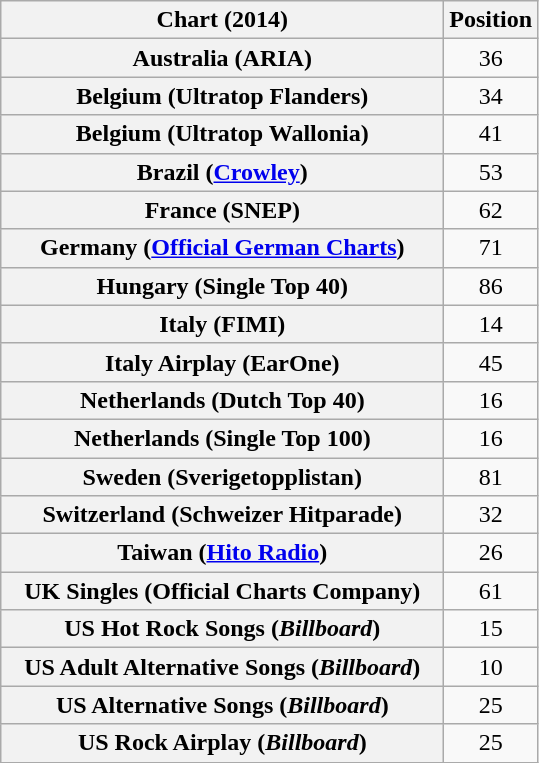<table class="wikitable plainrowheaders sortable" style="text-align:center;">
<tr>
<th scope="col" style="width:18em;">Chart (2014)</th>
<th scope="col">Position</th>
</tr>
<tr>
<th scope="row">Australia (ARIA)</th>
<td>36</td>
</tr>
<tr>
<th scope="row">Belgium (Ultratop Flanders)</th>
<td>34</td>
</tr>
<tr>
<th scope="row">Belgium (Ultratop Wallonia)</th>
<td>41</td>
</tr>
<tr>
<th scope="row">Brazil (<a href='#'>Crowley</a>)</th>
<td>53</td>
</tr>
<tr>
<th scope="row">France (SNEP)</th>
<td>62</td>
</tr>
<tr>
<th scope="row">Germany (<a href='#'>Official German Charts</a>)</th>
<td>71</td>
</tr>
<tr>
<th scope="row">Hungary (Single Top 40)</th>
<td>86</td>
</tr>
<tr>
<th scope="row">Italy (FIMI)</th>
<td>14</td>
</tr>
<tr>
<th scope="row">Italy Airplay (EarOne)</th>
<td>45</td>
</tr>
<tr>
<th scope="row">Netherlands (Dutch Top 40)</th>
<td>16</td>
</tr>
<tr>
<th scope="row">Netherlands (Single Top 100)</th>
<td>16</td>
</tr>
<tr>
<th scope="row">Sweden (Sverigetopplistan)</th>
<td>81</td>
</tr>
<tr>
<th scope="row">Switzerland (Schweizer Hitparade)</th>
<td>32</td>
</tr>
<tr>
<th scope="row">Taiwan (<a href='#'>Hito Radio</a>)</th>
<td style="text-align:center;">26</td>
</tr>
<tr>
<th scope="row">UK Singles (Official Charts Company)</th>
<td style="text-align:center;">61</td>
</tr>
<tr>
<th scope="row">US Hot Rock Songs (<em>Billboard</em>)</th>
<td>15</td>
</tr>
<tr>
<th scope="row">US Adult Alternative Songs (<em>Billboard</em>)</th>
<td>10</td>
</tr>
<tr>
<th scope="row">US Alternative Songs (<em>Billboard</em>)</th>
<td>25</td>
</tr>
<tr>
<th scope="row">US Rock Airplay (<em>Billboard</em>)</th>
<td>25</td>
</tr>
</table>
